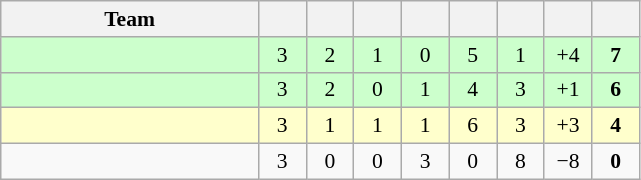<table class="wikitable" style="text-align: center; font-size: 90%;">
<tr>
<th width="165">Team</th>
<th width="25"></th>
<th width="25"></th>
<th width="25"></th>
<th width="25"></th>
<th width="25"></th>
<th width="25"></th>
<th width="25"></th>
<th width="25"></th>
</tr>
<tr style="background:#ccffcc;">
<td align=left></td>
<td>3</td>
<td>2</td>
<td>1</td>
<td>0</td>
<td>5</td>
<td>1</td>
<td>+4</td>
<td><strong>7</strong></td>
</tr>
<tr style="background:#ccffcc;">
<td align="left"></td>
<td>3</td>
<td>2</td>
<td>0</td>
<td>1</td>
<td>4</td>
<td>3</td>
<td>+1</td>
<td><strong>6</strong></td>
</tr>
<tr style="background:#ffffcc;">
<td align=left></td>
<td>3</td>
<td>1</td>
<td>1</td>
<td>1</td>
<td>6</td>
<td>3</td>
<td>+3</td>
<td><strong>4</strong></td>
</tr>
<tr>
<td align=left></td>
<td>3</td>
<td>0</td>
<td>0</td>
<td>3</td>
<td>0</td>
<td>8</td>
<td>−8</td>
<td><strong>0</strong></td>
</tr>
</table>
